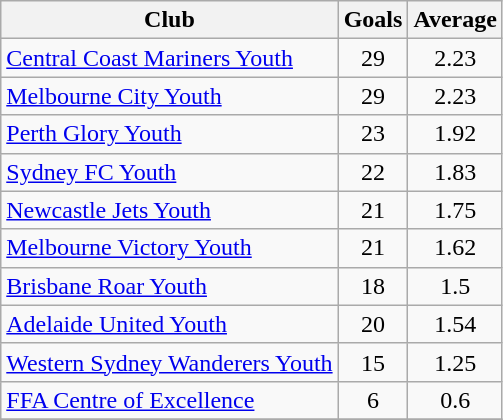<table class="wikitable sortable" style="text-align: center;">
<tr>
<th>Club</th>
<th>Goals</th>
<th>Average</th>
</tr>
<tr>
<td align=left><a href='#'>Central Coast Mariners Youth</a></td>
<td>29</td>
<td>2.23</td>
</tr>
<tr>
<td align=left><a href='#'>Melbourne City Youth</a></td>
<td>29</td>
<td>2.23</td>
</tr>
<tr>
<td align=left><a href='#'>Perth Glory Youth</a></td>
<td>23</td>
<td>1.92</td>
</tr>
<tr>
<td align=left><a href='#'>Sydney FC Youth</a></td>
<td>22</td>
<td>1.83</td>
</tr>
<tr>
<td align=left><a href='#'>Newcastle Jets Youth</a></td>
<td>21</td>
<td>1.75</td>
</tr>
<tr>
<td align=left><a href='#'>Melbourne Victory Youth</a></td>
<td>21</td>
<td>1.62</td>
</tr>
<tr>
<td align=left><a href='#'>Brisbane Roar Youth</a></td>
<td>18</td>
<td>1.5</td>
</tr>
<tr>
<td align=left><a href='#'>Adelaide United Youth</a></td>
<td>20</td>
<td>1.54</td>
</tr>
<tr>
<td align=left><a href='#'>Western Sydney Wanderers Youth</a></td>
<td>15</td>
<td>1.25</td>
</tr>
<tr>
<td align=left><a href='#'>FFA Centre of Excellence</a></td>
<td>6</td>
<td>0.6</td>
</tr>
<tr>
</tr>
</table>
